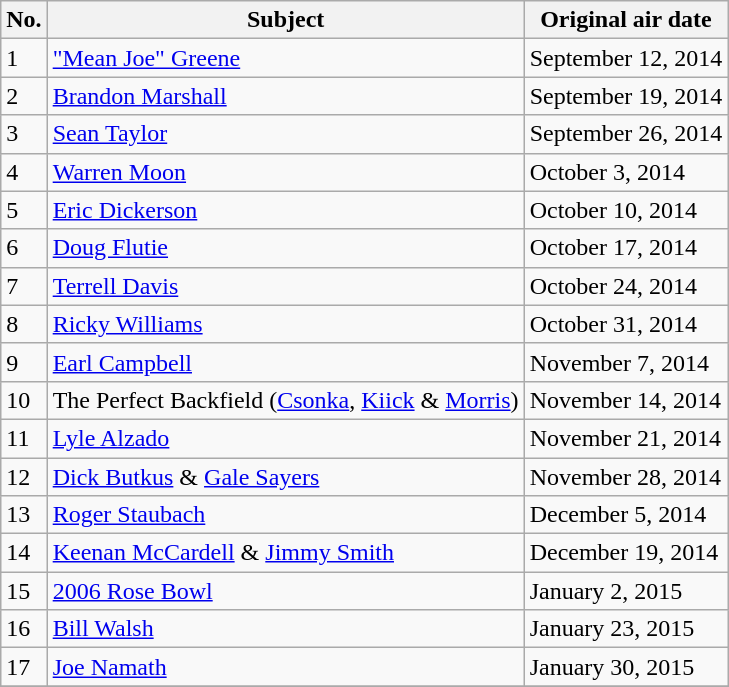<table class=wikitable>
<tr>
<th>No.</th>
<th>Subject</th>
<th>Original air date</th>
</tr>
<tr>
<td>1</td>
<td><a href='#'>"Mean Joe" Greene</a></td>
<td>September 12, 2014</td>
</tr>
<tr>
<td>2</td>
<td><a href='#'>Brandon Marshall</a></td>
<td>September 19, 2014</td>
</tr>
<tr>
<td>3</td>
<td><a href='#'>Sean Taylor</a></td>
<td>September 26, 2014</td>
</tr>
<tr>
<td>4</td>
<td><a href='#'>Warren Moon</a></td>
<td>October 3, 2014</td>
</tr>
<tr>
<td>5</td>
<td><a href='#'>Eric Dickerson</a></td>
<td>October 10, 2014</td>
</tr>
<tr>
<td>6</td>
<td><a href='#'>Doug Flutie</a></td>
<td>October 17, 2014</td>
</tr>
<tr>
<td>7</td>
<td><a href='#'>Terrell Davis</a></td>
<td>October 24, 2014</td>
</tr>
<tr>
<td>8</td>
<td><a href='#'>Ricky Williams</a></td>
<td>October 31, 2014</td>
</tr>
<tr>
<td>9</td>
<td><a href='#'>Earl Campbell</a></td>
<td>November 7, 2014</td>
</tr>
<tr>
<td>10</td>
<td>The Perfect Backfield (<a href='#'>Csonka</a>, <a href='#'>Kiick</a> & <a href='#'>Morris</a>)</td>
<td>November 14, 2014</td>
</tr>
<tr>
<td>11</td>
<td><a href='#'>Lyle Alzado</a></td>
<td>November 21, 2014</td>
</tr>
<tr>
<td>12</td>
<td><a href='#'>Dick Butkus</a> & <a href='#'>Gale Sayers</a></td>
<td>November 28, 2014</td>
</tr>
<tr>
<td>13</td>
<td><a href='#'>Roger Staubach</a></td>
<td>December 5, 2014</td>
</tr>
<tr>
<td>14</td>
<td><a href='#'>Keenan McCardell</a> & <a href='#'>Jimmy Smith</a></td>
<td>December 19, 2014</td>
</tr>
<tr>
<td>15</td>
<td><a href='#'>2006 Rose Bowl</a></td>
<td>January 2, 2015</td>
</tr>
<tr>
<td>16</td>
<td><a href='#'>Bill Walsh</a></td>
<td>January 23, 2015</td>
</tr>
<tr>
<td>17</td>
<td><a href='#'>Joe Namath</a></td>
<td>January 30, 2015</td>
</tr>
<tr>
</tr>
</table>
